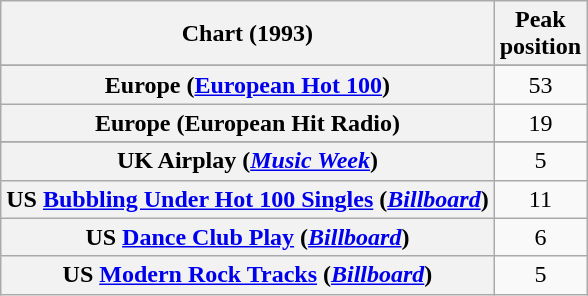<table class="wikitable sortable plainrowheaders" style="text-align:center">
<tr>
<th scope="col">Chart (1993)</th>
<th scope="col">Peak<br>position</th>
</tr>
<tr>
</tr>
<tr>
<th scope="row">Europe (<a href='#'>European Hot 100</a>)</th>
<td>53</td>
</tr>
<tr>
<th scope="row">Europe (European Hit Radio)</th>
<td>19</td>
</tr>
<tr>
</tr>
<tr>
</tr>
<tr>
</tr>
<tr>
</tr>
<tr>
<th scope="row">UK Airplay (<em><a href='#'>Music Week</a></em>)</th>
<td>5</td>
</tr>
<tr>
<th scope="row">US <a href='#'>Bubbling Under Hot 100 Singles</a> (<em><a href='#'>Billboard</a></em>)</th>
<td>11</td>
</tr>
<tr>
<th scope="row">US <a href='#'>Dance Club Play</a> (<em><a href='#'>Billboard</a></em>)</th>
<td>6</td>
</tr>
<tr>
<th scope="row">US <a href='#'>Modern Rock Tracks</a> (<em><a href='#'>Billboard</a></em>)</th>
<td>5</td>
</tr>
</table>
